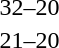<table style="text-align:center">
<tr>
<th width=200></th>
<th width=100></th>
<th width=200></th>
</tr>
<tr>
<td align=right><strong></strong></td>
<td>32–20</td>
<td align=left></td>
</tr>
<tr>
<td align=right><strong></strong></td>
<td>21–20</td>
<td align=left></td>
</tr>
</table>
